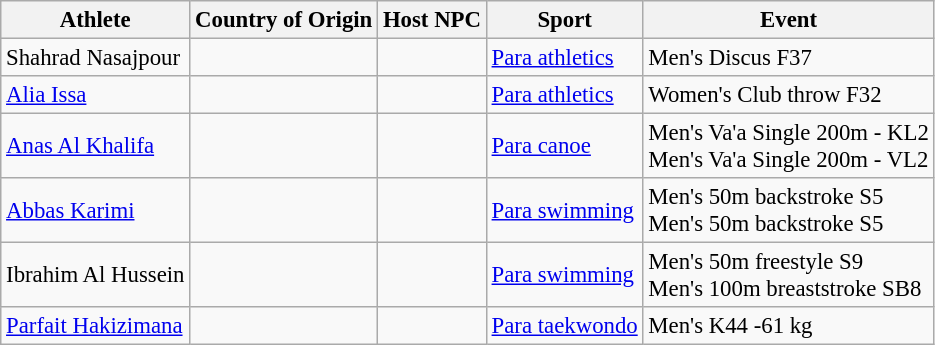<table class='sortable wikitable' style=font-size:95%>
<tr>
<th>Athlete</th>
<th>Country of Origin</th>
<th>Host NPC</th>
<th>Sport</th>
<th>Event</th>
</tr>
<tr>
<td>Shahrad Nasajpour</td>
<td></td>
<td></td>
<td><a href='#'>Para athletics</a></td>
<td>Men's Discus F37</td>
</tr>
<tr>
<td><a href='#'>Alia Issa</a></td>
<td></td>
<td></td>
<td><a href='#'>Para athletics</a></td>
<td>Women's Club throw F32</td>
</tr>
<tr>
<td><a href='#'>Anas Al Khalifa</a></td>
<td></td>
<td></td>
<td><a href='#'>Para canoe</a></td>
<td>Men's Va'a Single 200m - KL2<br>Men's Va'a Single 200m - VL2</td>
</tr>
<tr>
<td><a href='#'>Abbas Karimi</a></td>
<td></td>
<td></td>
<td><a href='#'>Para swimming</a></td>
<td>Men's 50m backstroke S5<br>Men's 50m backstroke S5</td>
</tr>
<tr>
<td>Ibrahim Al Hussein</td>
<td></td>
<td></td>
<td><a href='#'>Para swimming</a></td>
<td>Men's 50m freestyle S9<br>Men's 100m breaststroke SB8</td>
</tr>
<tr>
<td><a href='#'>Parfait Hakizimana</a></td>
<td></td>
<td></td>
<td><a href='#'>Para taekwondo</a></td>
<td>Men's K44 -61 kg</td>
</tr>
</table>
